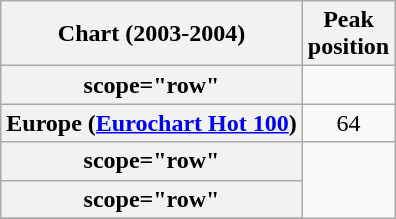<table class="wikitable sortable plainrowheaders">
<tr>
<th>Chart (2003-2004)</th>
<th>Peak <br>position</th>
</tr>
<tr>
<th>scope="row"</th>
</tr>
<tr>
<th scope="row">Europe (<a href='#'>Eurochart Hot 100</a>)</th>
<td align="center">64</td>
</tr>
<tr>
<th>scope="row"</th>
</tr>
<tr>
<th>scope="row"</th>
</tr>
<tr>
</tr>
</table>
